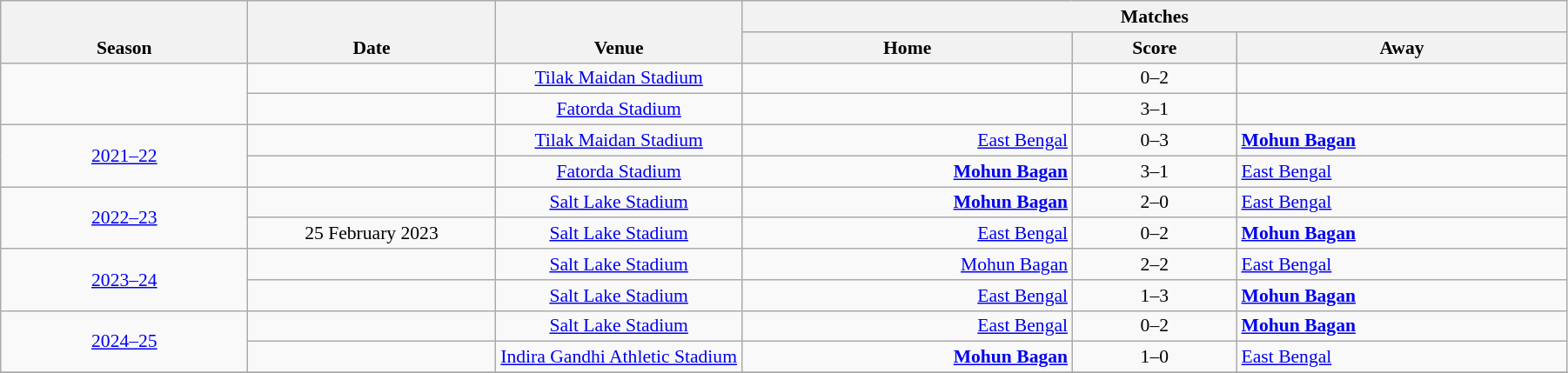<table class="wikitable" style="font-size:90%; width:95%; text-align:center">
<tr>
<th rowspan="2" valign="bottom" width="15%">Season</th>
<th rowspan="2" valign="bottom" width="15%">Date</th>
<th rowspan="2" valign="bottom" width="15%">Venue</th>
<th colspan="3" width="50%">Matches</th>
</tr>
<tr>
<th width="20%">Home</th>
<th width="10%">Score</th>
<th width="20%">Away</th>
</tr>
<tr>
<td rowspan="2"></td>
<td></td>
<td><a href='#'>Tilak Maidan Stadium</a></td>
<td align="right"></td>
<td align="center">0–2</td>
<td align="left"></td>
</tr>
<tr>
<td></td>
<td><a href='#'>Fatorda Stadium</a></td>
<td align="right"></td>
<td align="center">3–1</td>
<td align="left"></td>
</tr>
<tr>
<td rowspan="2"><a href='#'>2021–22</a></td>
<td></td>
<td><a href='#'>Tilak Maidan Stadium</a></td>
<td align="right"><a href='#'>East Bengal</a></td>
<td align="center">0–3</td>
<td align="left"><strong><a href='#'>Mohun Bagan</a></strong></td>
</tr>
<tr>
<td></td>
<td><a href='#'>Fatorda Stadium</a></td>
<td align="right"><strong><a href='#'>Mohun Bagan</a></strong></td>
<td align="center">3–1</td>
<td align="left"><a href='#'>East Bengal</a></td>
</tr>
<tr>
<td rowspan="2"><a href='#'>2022–23</a></td>
<td></td>
<td><a href='#'>Salt Lake Stadium</a></td>
<td align="right"><strong><a href='#'>Mohun Bagan</a></strong></td>
<td align="center">2–0</td>
<td align="left"><a href='#'>East Bengal</a></td>
</tr>
<tr>
<td>25 February 2023</td>
<td><a href='#'>Salt Lake Stadium</a></td>
<td align="right"><a href='#'>East Bengal</a></td>
<td align="center">0–2</td>
<td align="left"><strong><a href='#'>Mohun Bagan</a></strong></td>
</tr>
<tr>
<td rowspan="2"><a href='#'>2023–24</a></td>
<td></td>
<td><a href='#'>Salt Lake Stadium</a></td>
<td align="right"><a href='#'>Mohun Bagan</a></td>
<td align="center">2–2</td>
<td align="left"><a href='#'>East Bengal</a></td>
</tr>
<tr>
<td></td>
<td><a href='#'>Salt Lake Stadium</a></td>
<td align="right"><a href='#'>East Bengal</a></td>
<td align="center">1–3</td>
<td align="left"><strong><a href='#'>Mohun Bagan</a></strong></td>
</tr>
<tr>
<td rowspan="2"><a href='#'>2024–25</a></td>
<td></td>
<td><a href='#'>Salt Lake Stadium</a></td>
<td align="right"><a href='#'>East Bengal</a></td>
<td align="center">0–2</td>
<td align="left"><strong><a href='#'>Mohun Bagan</a></strong></td>
</tr>
<tr>
<td></td>
<td><a href='#'>Indira Gandhi Athletic Stadium</a></td>
<td align="right"><strong><a href='#'>Mohun Bagan</a></strong></td>
<td align="center">1–0</td>
<td align="left"><a href='#'>East Bengal</a></td>
</tr>
<tr>
</tr>
</table>
